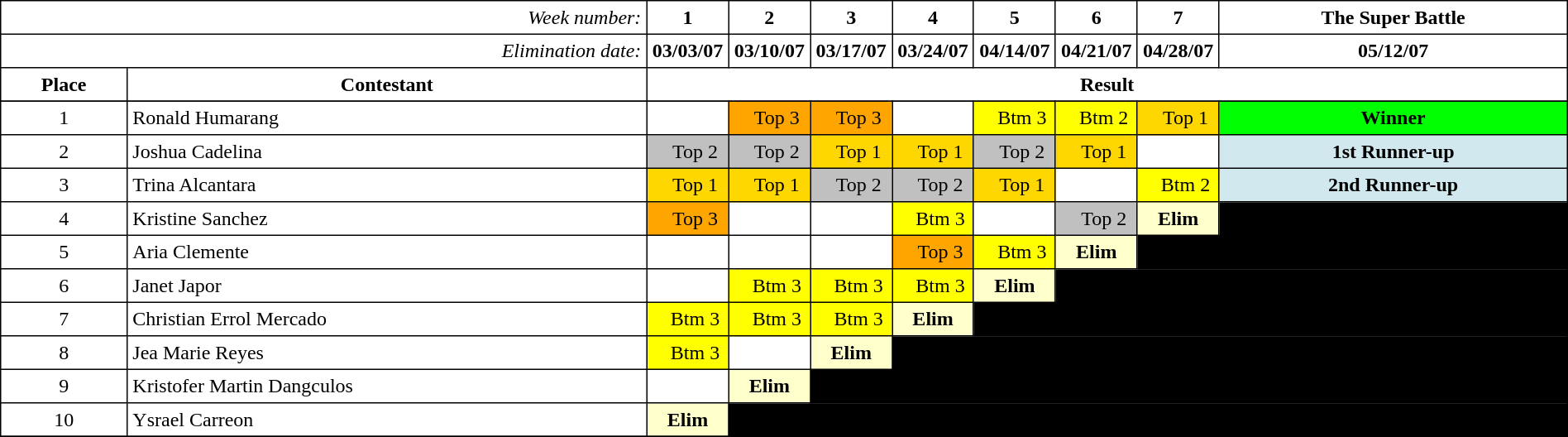<table border="2" cellpadding="4" style="background:white; border:1px solid black; border-collapse:collapse; margin:1em auto; text-align:center;">
<tr>
<td colspan="2" align="right"><em>Week number:</em></td>
<th>1</th>
<th>2</th>
<th>3</th>
<th>4</th>
<th>5</th>
<th>6</th>
<th>7</th>
<th>The Super Battle</th>
</tr>
<tr>
<td colspan="2" align="right"><em>Elimination date:</em></td>
<th>03/03/07</th>
<th>03/10/07</th>
<th>03/17/07</th>
<th>03/24/07</th>
<th>04/14/07</th>
<th>04/21/07</th>
<th>04/28/07</th>
<th>05/12/07</th>
</tr>
<tr>
<th>Place</th>
<th>Contestant</th>
<th colspan="8" align="center">Result</th>
</tr>
<tr>
</tr>
<tr>
<td align="center">1</td>
<td align="left">Ronald Humarang</td>
<td></td>
<td style="background:orange; padding-left: 1em;" width="5%">Top 3</td>
<td style="background:orange; padding-left: 1em;" width="5%">Top 3</td>
<td></td>
<td style="background:yellow; padding-left: 1em;" width="5%">Btm 3</td>
<td style="background:yellow; padding-left: 1em;" width="5%">Btm 2</td>
<td style="background:gold; padding-left: 1em;" width="5%">Top 1</td>
<td style="background:lime; color:black"><strong>Winner</strong></td>
</tr>
<tr>
<td align="center">2</td>
<td align="left">Joshua Cadelina</td>
<td style="background:silver; padding-left: 1em;" width="5%">Top 2</td>
<td style="background:silver; padding-left: 1em;" width="5%">Top 2</td>
<td style="background:gold; padding-left: 1em;" width="5%">Top 1</td>
<td style="background:gold; padding-left: 1em;" width="5%">Top 1</td>
<td style="background:silver; padding-left: 1em;" width="5%">Top 2</td>
<td style="background:gold; padding-left: 1em;" width="5%">Top 1</td>
<td></td>
<td style="background:#D1E8EF; color:black"><strong>1st Runner-up</strong></td>
</tr>
<tr>
<td align="center">3</td>
<td align="left">Trina Alcantara</td>
<td style="background:gold; padding-left: 1em;" width="5%">Top 1</td>
<td style="background:gold; padding-left: 1em;" width="5%">Top 1</td>
<td style="background:silver; padding-left: 1em;" width="5%">Top 2</td>
<td style="background:silver; padding-left: 1em;" width="5%">Top 2</td>
<td style="background:gold; padding-left: 1em;" width="5%">Top 1</td>
<td></td>
<td style="background:yellow; padding-left: 1em;" width="5%">Btm 2</td>
<td style="background:#D1E8EF; color:black"><strong>2nd Runner-up</strong></td>
</tr>
<tr>
<td align="center">4</td>
<td align="left">Kristine Sanchez</td>
<td style="background:orange; padding-left: 1em;" width="5%">Top 3</td>
<td></td>
<td></td>
<td style="background:yellow; padding-left: 1em;" width="5%">Btm 3</td>
<td></td>
<td style="background:silver; padding-left: 1em;" width="5%">Top 2</td>
<td style="background:#FFFFCC; color:black"><strong>Elim</strong></td>
<td style="background:Black; color:white" colspan=1></td>
</tr>
<tr>
<td align="center">5</td>
<td align="left">Aria Clemente</td>
<td></td>
<td></td>
<td></td>
<td style="background:orange; padding-left: 1em;" width="5%">Top 3</td>
<td style="background:yellow; padding-left: 1em;" width="5%">Btm 3</td>
<td style="background:#FFFFCC; color:black"><strong>Elim</strong></td>
<td style="background:Black; color:white" colspan=3></td>
</tr>
<tr>
<td align="center">6</td>
<td align="left">Janet Japor</td>
<td></td>
<td style="background:yellow; padding-left: 1em;" width="5%">Btm 3</td>
<td style="background:yellow; padding-left: 1em;" width="5%">Btm 3</td>
<td style="background:yellow; padding-left: 1em;" width="5%">Btm 3</td>
<td style="background:#FFFFCC; color:black"><strong>Elim</strong></td>
<td style="background:Black; color:white" colspan=4></td>
</tr>
<tr>
<td align="center">7</td>
<td align="left">Christian Errol Mercado</td>
<td style="background:yellow; padding-left: 1em;" width="5%">Btm 3</td>
<td style="background:yellow; padding-left: 1em;" width="5%">Btm 3</td>
<td style="background:yellow; padding-left: 1em;" width="5%">Btm 3</td>
<td style="background:#FFFFCC; color:black"><strong>Elim</strong></td>
<td style="background:Black; color:white" colspan=5></td>
</tr>
<tr>
<td align="center">8</td>
<td align="left">Jea Marie Reyes</td>
<td style="background:yellow; padding-left: 1em;" width="5%">Btm 3</td>
<td></td>
<td style="background:#FFFFCC; color:black"><strong>Elim</strong></td>
<td style="background:Black; color:white" colspan=5></td>
</tr>
<tr>
<td align="center">9</td>
<td align="left">Kristofer Martin Dangculos</td>
<td></td>
<td style="background:#FFFFCC; color:black"><strong>Elim</strong></td>
<td style="background:Black; color:white" colspan=7></td>
</tr>
<tr>
<td align="center">10</td>
<td align="left">Ysrael Carreon</td>
<td style="background:#FFFFCC; color:black"><strong>Elim</strong></td>
<td style="background:Black; color:white" colspan=7></td>
</tr>
<tr>
</tr>
</table>
